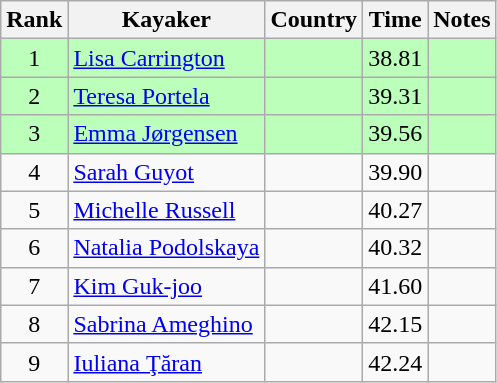<table class="wikitable" style="text-align:center">
<tr>
<th>Rank</th>
<th>Kayaker</th>
<th>Country</th>
<th>Time</th>
<th>Notes</th>
</tr>
<tr bgcolor=bbffbb>
<td>1</td>
<td align="left"><a href='#'>Lisa Carrington</a></td>
<td align="left"></td>
<td>38.81</td>
<td></td>
</tr>
<tr bgcolor=bbffbb>
<td>2</td>
<td align="left"><a href='#'>Teresa Portela</a></td>
<td align="left"></td>
<td>39.31</td>
<td></td>
</tr>
<tr bgcolor=bbffbb>
<td>3</td>
<td align="left"><a href='#'>Emma Jørgensen</a></td>
<td align="left"></td>
<td>39.56</td>
<td></td>
</tr>
<tr>
<td>4</td>
<td align="left"><a href='#'>Sarah Guyot</a></td>
<td align="left"></td>
<td>39.90</td>
<td></td>
</tr>
<tr>
<td>5</td>
<td align="left"><a href='#'>Michelle Russell</a></td>
<td align="left"></td>
<td>40.27</td>
<td></td>
</tr>
<tr>
<td>6</td>
<td align="left"><a href='#'>Natalia Podolskaya</a></td>
<td align="left"></td>
<td>40.32</td>
<td></td>
</tr>
<tr>
<td>7</td>
<td align="left"><a href='#'>Kim Guk-joo</a></td>
<td align="left"></td>
<td>41.60</td>
<td></td>
</tr>
<tr>
<td>8</td>
<td align="left"><a href='#'>Sabrina Ameghino</a></td>
<td align="left"></td>
<td>42.15</td>
<td></td>
</tr>
<tr>
<td>9</td>
<td align="left"><a href='#'>Iuliana Ţăran</a></td>
<td align="left"></td>
<td>42.24</td>
<td></td>
</tr>
</table>
